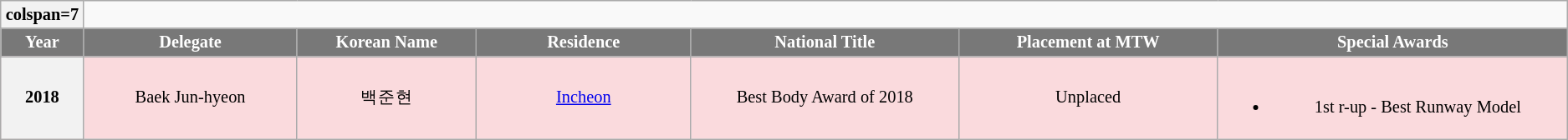<table class="wikitable sortable" style="font-size: 85%; text-align:center">
<tr>
<th>colspan=7 </th>
</tr>
<tr>
<th width="60" style="background-color:#787878;color:#FFFFFF;">Year</th>
<th width="180" style="background-color:#787878;color:#FFFFFF;">Delegate</th>
<th width="150" style="background-color:#787878;color:#FFFFFF;">Korean Name</th>
<th width="180" style="background-color:#787878;color:#FFFFFF;">Residence</th>
<th width="230" style="background-color:#787878;color:#FFFFFF;">National Title</th>
<th width="220" style="background-color:#787878;color:#FFFFFF;">Placement at MTW</th>
<th width="300" style="background-color:#787878;color:#FFFFFF;">Special Awards</th>
</tr>
<tr style="background-color:#FADADD;: bold">
<th>2018</th>
<td>Baek Jun-hyeon</td>
<td>백준현</td>
<td><a href='#'>Incheon</a></td>
<td>Best Body Award of 2018</td>
<td>Unplaced</td>
<td><br><ul><li>1st r-up - Best Runway Model</li></ul></td>
</tr>
</table>
